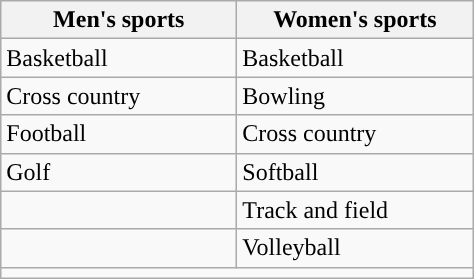<table class="wikitable"; style= "text-align: ">
<tr>
<th width=150px>Men's sports</th>
<th width=150px>Women's sports</th>
</tr>
<tr>
<td>Basketball</td>
<td>Basketball</td>
</tr>
<tr>
<td>Cross country</td>
<td>Bowling</td>
</tr>
<tr>
<td>Football</td>
<td>Cross country</td>
</tr>
<tr>
<td>Golf</td>
<td>Softball</td>
</tr>
<tr>
<td></td>
<td>Track and field</td>
</tr>
<tr>
<td></td>
<td>Volleyball</td>
</tr>
<tr>
<td colspan="2"></td>
</tr>
</table>
